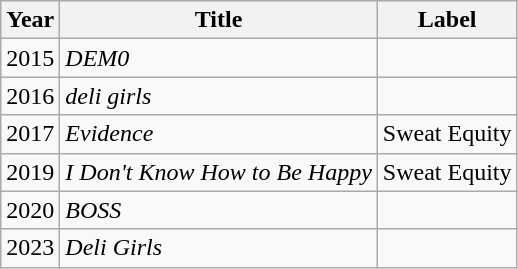<table class="wikitable sortable">
<tr>
<th>Year</th>
<th>Title</th>
<th>Label</th>
</tr>
<tr>
<td>2015</td>
<td><em>DEM0</em></td>
<td></td>
</tr>
<tr>
<td>2016</td>
<td><em>deli girls</em></td>
<td></td>
</tr>
<tr>
<td>2017</td>
<td><em>Evidence</em></td>
<td>Sweat Equity</td>
</tr>
<tr>
<td>2019</td>
<td><em>I Don't Know How to Be Happy</em></td>
<td>Sweat Equity</td>
</tr>
<tr>
<td>2020</td>
<td><em>BOSS</em></td>
<td></td>
</tr>
<tr>
<td>2023</td>
<td><em>Deli Girls</em></td>
<td></td>
</tr>
</table>
